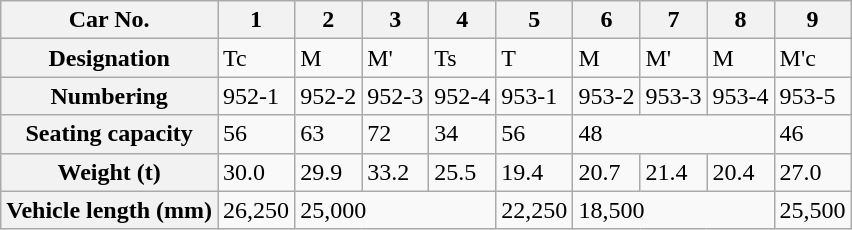<table class="wikitable">
<tr>
<th>Car No.</th>
<th>1</th>
<th>2</th>
<th>3</th>
<th>4</th>
<th>5</th>
<th>6</th>
<th>7</th>
<th>8</th>
<th>9</th>
</tr>
<tr>
<th>Designation</th>
<td>Tc</td>
<td>M</td>
<td>M'</td>
<td>Ts</td>
<td>T</td>
<td>M</td>
<td>M'</td>
<td>M</td>
<td>M'c</td>
</tr>
<tr>
<th>Numbering</th>
<td>952-1</td>
<td>952-2</td>
<td>952-3</td>
<td>952-4</td>
<td>953-1</td>
<td>953-2</td>
<td>953-3</td>
<td>953-4</td>
<td>953-5</td>
</tr>
<tr>
<th>Seating capacity</th>
<td>56</td>
<td>63</td>
<td>72</td>
<td>34</td>
<td>56</td>
<td colspan="3">48</td>
<td>46</td>
</tr>
<tr>
<th>Weight (t)</th>
<td>30.0</td>
<td>29.9</td>
<td>33.2</td>
<td>25.5</td>
<td>19.4</td>
<td>20.7</td>
<td>21.4</td>
<td>20.4</td>
<td>27.0</td>
</tr>
<tr>
<th>Vehicle length (mm)</th>
<td>26,250</td>
<td colspan="3">25,000</td>
<td>22,250</td>
<td colspan="3">18,500</td>
<td>25,500</td>
</tr>
</table>
